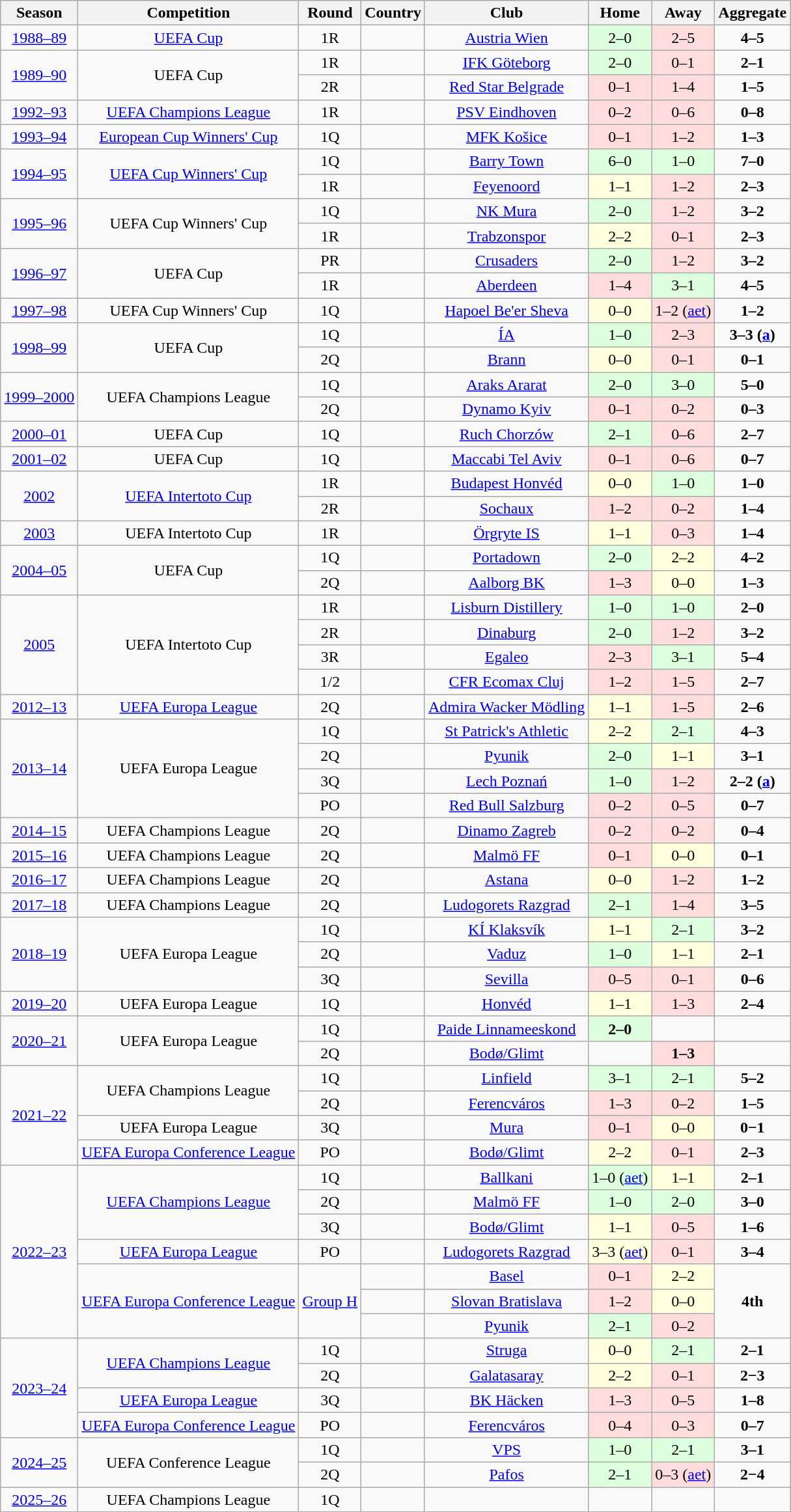<table class="wikitable" style="text-align:center;">
<tr>
<th>Season</th>
<th>Competition</th>
<th>Round</th>
<th>Country</th>
<th>Club</th>
<th>Home</th>
<th>Away</th>
<th>Aggregate</th>
</tr>
<tr>
<td><a href='#'>1988–89</a></td>
<td><a href='#'>UEFA Cup</a></td>
<td>1R</td>
<td></td>
<td><a href='#'>Austria Wien</a></td>
<td style="background:#dfd;">2–0</td>
<td style="background:#fdd;">2–5</td>
<td><strong>4–5</strong></td>
</tr>
<tr>
<td rowspan="2"><a href='#'>1989–90</a></td>
<td rowspan="2">UEFA Cup</td>
<td>1R</td>
<td></td>
<td><a href='#'>IFK Göteborg</a></td>
<td style="background:#dfd;">2–0</td>
<td style="background:#fdd;">0–1</td>
<td><strong>2–1</strong></td>
</tr>
<tr>
<td>2R</td>
<td></td>
<td><a href='#'>Red Star Belgrade</a></td>
<td style="background:#fdd;">0–1</td>
<td style="background:#fdd;">1–4</td>
<td><strong>1–5</strong></td>
</tr>
<tr>
<td><a href='#'>1992–93</a></td>
<td><a href='#'>UEFA Champions League</a></td>
<td>1R</td>
<td></td>
<td><a href='#'>PSV Eindhoven</a></td>
<td style="background:#fdd;">0–2</td>
<td style="background:#fdd;">0–6</td>
<td><strong>0–8</strong></td>
</tr>
<tr>
<td><a href='#'>1993–94</a></td>
<td><a href='#'>European Cup Winners' Cup</a></td>
<td>1Q</td>
<td></td>
<td><a href='#'>MFK Košice</a></td>
<td style="background:#fdd;">0–1</td>
<td style="background:#fdd;">1–2</td>
<td><strong>1–3</strong></td>
</tr>
<tr>
<td rowspan="2"><a href='#'>1994–95</a></td>
<td rowspan="2"><a href='#'>UEFA Cup Winners' Cup</a></td>
<td>1Q</td>
<td></td>
<td><a href='#'>Barry Town</a></td>
<td style="background:#dfd;">6–0</td>
<td style="background:#dfd;">1–0</td>
<td><strong>7–0</strong></td>
</tr>
<tr>
<td>1R</td>
<td></td>
<td><a href='#'>Feyenoord</a></td>
<td style="background:#ffd;">1–1</td>
<td style="background:#fdd;">1–2</td>
<td><strong>2–3</strong></td>
</tr>
<tr>
<td rowspan="2"><a href='#'>1995–96</a></td>
<td rowspan="2">UEFA Cup Winners' Cup</td>
<td>1Q</td>
<td></td>
<td><a href='#'>NK Mura</a></td>
<td style="background:#dfd;">2–0</td>
<td style="background:#fdd;">1–2</td>
<td><strong>3–2</strong></td>
</tr>
<tr>
<td>1R</td>
<td></td>
<td><a href='#'>Trabzonspor</a></td>
<td style="background:#ffd;">2–2</td>
<td style="background:#fdd;">0–1</td>
<td><strong>2–3</strong></td>
</tr>
<tr>
<td rowspan="2"><a href='#'>1996–97</a></td>
<td rowspan="2">UEFA Cup</td>
<td>PR</td>
<td></td>
<td><a href='#'>Crusaders</a></td>
<td style="background:#dfd;">2–0</td>
<td style="background:#fdd;">1–2</td>
<td><strong>3–2</strong></td>
</tr>
<tr>
<td>1R</td>
<td></td>
<td><a href='#'>Aberdeen</a></td>
<td style="background:#fdd;">1–4</td>
<td style="background:#dfd;">3–1</td>
<td><strong>4–5</strong></td>
</tr>
<tr>
<td><a href='#'>1997–98</a></td>
<td>UEFA Cup Winners' Cup</td>
<td>1Q</td>
<td></td>
<td><a href='#'>Hapoel Be'er Sheva</a></td>
<td style="background:#ffd;">0–0</td>
<td style="background:#fdd;">1–2 (<a href='#'>aet</a>)</td>
<td><strong>1–2</strong></td>
</tr>
<tr>
<td rowspan="2"><a href='#'>1998–99</a></td>
<td rowspan="2">UEFA Cup</td>
<td>1Q</td>
<td></td>
<td><a href='#'>ÍA</a></td>
<td style="background:#dfd;">1–0</td>
<td style="background:#fdd;">2–3</td>
<td><strong>3–3 (<a href='#'>a</a>)</strong></td>
</tr>
<tr>
<td>2Q</td>
<td></td>
<td><a href='#'>Brann</a></td>
<td style="background:#ffd;">0–0</td>
<td style="background:#fdd;">0–1</td>
<td><strong>0–1</strong></td>
</tr>
<tr>
<td rowspan="2"><a href='#'>1999–2000</a></td>
<td rowspan="2">UEFA Champions League</td>
<td>1Q</td>
<td></td>
<td><a href='#'>Araks Ararat</a></td>
<td style="background:#dfd;">2–0</td>
<td style="background:#dfd;">3–0</td>
<td><strong>5–0</strong></td>
</tr>
<tr>
<td>2Q</td>
<td></td>
<td><a href='#'>Dynamo Kyiv</a></td>
<td style="background:#fdd;">0–1</td>
<td style="background:#fdd;">0–2</td>
<td><strong>0–3</strong></td>
</tr>
<tr>
<td><a href='#'>2000–01</a></td>
<td>UEFA Cup</td>
<td>1Q</td>
<td></td>
<td><a href='#'>Ruch Chorzów</a></td>
<td style="background:#dfd;">2–1</td>
<td style="background:#fdd;">0–6</td>
<td><strong>2–7</strong></td>
</tr>
<tr>
<td><a href='#'>2001–02</a></td>
<td>UEFA Cup</td>
<td>1Q</td>
<td></td>
<td><a href='#'>Maccabi Tel Aviv</a></td>
<td style="background:#fdd;">0–1</td>
<td style="background:#fdd;">0–6</td>
<td><strong>0–7</strong></td>
</tr>
<tr>
<td rowspan="2"><a href='#'>2002</a></td>
<td rowspan="2"><a href='#'>UEFA Intertoto Cup</a></td>
<td>1R</td>
<td></td>
<td><a href='#'>Budapest Honvéd</a></td>
<td style="background:#ffd;">0–0</td>
<td style="background:#dfd;">1–0</td>
<td><strong>1–0</strong></td>
</tr>
<tr>
<td>2R</td>
<td></td>
<td><a href='#'>Sochaux</a></td>
<td style="background:#fdd;">1–2</td>
<td style="background:#fdd;">0–2</td>
<td><strong>1–4</strong></td>
</tr>
<tr>
<td><a href='#'>2003</a></td>
<td>UEFA Intertoto Cup</td>
<td>1R</td>
<td></td>
<td><a href='#'>Örgryte IS</a></td>
<td style="background:#ffd;">1–1</td>
<td style="background:#fdd;">0–3</td>
<td><strong>1–4</strong></td>
</tr>
<tr>
<td rowspan="2"><a href='#'>2004–05</a></td>
<td rowspan="2">UEFA Cup</td>
<td>1Q</td>
<td></td>
<td><a href='#'>Portadown</a></td>
<td style="background:#dfd;">2–0</td>
<td style="background:#ffd;">2–2</td>
<td><strong>4–2</strong></td>
</tr>
<tr>
<td>2Q</td>
<td></td>
<td><a href='#'>Aalborg BK</a></td>
<td style="background:#fdd;">1–3</td>
<td style="background:#ffd;">0–0</td>
<td><strong>1–3</strong></td>
</tr>
<tr>
<td rowspan="4"><a href='#'>2005</a></td>
<td rowspan="4">UEFA Intertoto Cup</td>
<td>1R</td>
<td></td>
<td><a href='#'>Lisburn Distillery</a></td>
<td style="background:#dfd;">1–0</td>
<td style="background:#dfd;">1–0</td>
<td><strong>2–0</strong></td>
</tr>
<tr>
<td>2R</td>
<td></td>
<td><a href='#'>Dinaburg</a></td>
<td style="background:#dfd;">2–0</td>
<td style="background:#fdd;">1–2</td>
<td><strong>3–2</strong></td>
</tr>
<tr>
<td>3R</td>
<td></td>
<td><a href='#'>Egaleo</a></td>
<td style="background:#fdd;">2–3</td>
<td style="background:#dfd;">3–1</td>
<td><strong>5–4</strong></td>
</tr>
<tr>
<td>1/2</td>
<td></td>
<td><a href='#'>CFR Ecomax Cluj</a></td>
<td style="background:#fdd;">1–2</td>
<td style="background:#fdd;">1–5</td>
<td><strong>2–7</strong></td>
</tr>
<tr>
<td><a href='#'>2012–13</a></td>
<td><a href='#'>UEFA Europa League</a></td>
<td>2Q</td>
<td></td>
<td><a href='#'>Admira Wacker Mödling</a></td>
<td style="background:#ffd;">1–1</td>
<td style="background:#fdd;">1–5</td>
<td><strong>2–6</strong></td>
</tr>
<tr>
<td rowspan="4"><a href='#'>2013–14</a></td>
<td rowspan="4">UEFA Europa League</td>
<td>1Q</td>
<td></td>
<td><a href='#'>St Patrick's Athletic</a></td>
<td style="background:#ffd;">2–2</td>
<td style="background:#dfd;">2–1</td>
<td><strong>4–3</strong></td>
</tr>
<tr>
<td>2Q</td>
<td></td>
<td><a href='#'>Pyunik</a></td>
<td style="background:#dfd;">2–0</td>
<td style="background:#ffd;">1–1</td>
<td><strong>3–1</strong></td>
</tr>
<tr>
<td>3Q</td>
<td></td>
<td><a href='#'>Lech Poznań</a></td>
<td style="background:#dfd;">1–0</td>
<td style="background:#fdd;">1–2</td>
<td><strong>2–2 (<a href='#'>a</a>)</strong></td>
</tr>
<tr>
<td>PO</td>
<td></td>
<td><a href='#'>Red Bull Salzburg</a></td>
<td style="background:#fdd;">0–2</td>
<td style="background:#fdd;">0–5</td>
<td><strong>0–7</strong></td>
</tr>
<tr>
<td><a href='#'>2014–15</a></td>
<td>UEFA Champions League</td>
<td>2Q</td>
<td></td>
<td><a href='#'>Dinamo Zagreb</a></td>
<td style="background:#fdd;">0–2</td>
<td style="background:#fdd;">0–2</td>
<td><strong>0–4</strong></td>
</tr>
<tr>
<td><a href='#'>2015–16</a></td>
<td>UEFA Champions League</td>
<td>2Q</td>
<td></td>
<td><a href='#'>Malmö FF</a></td>
<td style="background:#fdd;">0–1</td>
<td style="background:#ffd;">0–0</td>
<td><strong>0–1</strong></td>
</tr>
<tr>
<td><a href='#'>2016–17</a></td>
<td>UEFA Champions League</td>
<td>2Q</td>
<td></td>
<td><a href='#'>Astana</a></td>
<td style="background:#ffd;">0–0</td>
<td style="background:#fdd;">1–2</td>
<td><strong>1–2</strong></td>
</tr>
<tr>
<td><a href='#'>2017–18</a></td>
<td>UEFA Champions League</td>
<td>2Q</td>
<td></td>
<td><a href='#'>Ludogorets Razgrad</a></td>
<td style="background:#dfd;">2–1</td>
<td style="background:#fdd;">1–4</td>
<td><strong>3–5</strong></td>
</tr>
<tr>
<td rowspan="3"><a href='#'>2018–19</a></td>
<td rowspan="3">UEFA Europa League</td>
<td>1Q</td>
<td></td>
<td><a href='#'>KÍ Klaksvík</a></td>
<td style="background:#ffd;">1–1</td>
<td style="background:#dfd;">2–1</td>
<td><strong>3–2</strong></td>
</tr>
<tr>
<td>2Q</td>
<td></td>
<td><a href='#'>Vaduz</a></td>
<td style="background:#dfd;">1–0</td>
<td style="background:#ffd;">1–1</td>
<td><strong>2–1</strong></td>
</tr>
<tr>
<td>3Q</td>
<td></td>
<td><a href='#'>Sevilla</a></td>
<td style="background:#fdd;">0–5</td>
<td style="background:#fdd;">0–1</td>
<td><strong>0–6</strong></td>
</tr>
<tr>
<td><a href='#'>2019–20</a></td>
<td>UEFA Europa League</td>
<td>1Q</td>
<td></td>
<td><a href='#'>Honvéd</a></td>
<td style="background:#ffd;">1–1</td>
<td style="background:#fdd;">1–3</td>
<td><strong>2–4</strong></td>
</tr>
<tr>
<td rowspan="2"><a href='#'>2020–21</a></td>
<td rowspan="2">UEFA Europa League</td>
<td>1Q</td>
<td></td>
<td><a href='#'>Paide Linnameeskond</a></td>
<td style="background:#dfd;"><strong>2–0</strong></td>
<td></td>
<td></td>
</tr>
<tr>
<td>2Q</td>
<td></td>
<td><a href='#'>Bodø/Glimt</a></td>
<td></td>
<td style="background:#fdd;"><strong>1–3</strong></td>
<td></td>
</tr>
<tr>
<td rowspan="4"><a href='#'>2021–22</a></td>
<td rowspan="2">UEFA Champions League</td>
<td>1Q</td>
<td></td>
<td><a href='#'>Linfield</a></td>
<td style="background:#dfd;">3–1</td>
<td style="background:#dfd;">2–1</td>
<td><strong>5–2</strong></td>
</tr>
<tr>
<td>2Q</td>
<td></td>
<td><a href='#'>Ferencváros</a></td>
<td style="background:#fdd;">1–3</td>
<td style="background:#fdd;">0–2</td>
<td><strong>1–5</strong></td>
</tr>
<tr>
<td>UEFA Europa League</td>
<td>3Q</td>
<td></td>
<td><a href='#'>Mura</a></td>
<td style="background:#fdd;">0–1</td>
<td style="background:#ffd;">0–0</td>
<td><strong>0−1</strong></td>
</tr>
<tr>
<td><a href='#'>UEFA Europa Conference League</a></td>
<td>PO</td>
<td></td>
<td><a href='#'>Bodø/Glimt</a></td>
<td style="background:#ffd;">2–2</td>
<td style="background:#fdd;">0–1</td>
<td><strong>2–3</strong></td>
</tr>
<tr>
<td rowspan="7"><a href='#'>2022–23</a></td>
<td rowspan="3"><a href='#'>UEFA Champions League</a></td>
<td>1Q</td>
<td></td>
<td><a href='#'>Ballkani</a></td>
<td style="background:#dfd;">1–0 (<a href='#'>aet</a>)</td>
<td style="background:#ffd;">1–1</td>
<td><strong>2–1</strong></td>
</tr>
<tr>
<td>2Q</td>
<td></td>
<td><a href='#'>Malmö FF</a></td>
<td style="background:#dfd;">1–0</td>
<td style="background:#dfd;">2–0</td>
<td><strong>3–0</strong></td>
</tr>
<tr>
<td>3Q</td>
<td></td>
<td><a href='#'>Bodø/Glimt</a></td>
<td style="background:#ffd;">1–1</td>
<td style="background:#fdd;">0–5</td>
<td><strong>1–6</strong></td>
</tr>
<tr>
<td><a href='#'>UEFA Europa League</a></td>
<td>PO</td>
<td></td>
<td><a href='#'>Ludogorets Razgrad</a></td>
<td style="background:#ffd;">3–3 (<a href='#'>aet</a>)</td>
<td style="background:#fdd;">0–1</td>
<td><strong>3–4</strong></td>
</tr>
<tr>
<td rowspan="3"><a href='#'>UEFA Europa Conference League</a></td>
<td rowspan=3><a href='#'>Group H</a></td>
<td></td>
<td><a href='#'>Basel</a></td>
<td style="background:#fdd;">0–1</td>
<td style="background:#ffd;">2–2</td>
<td rowspan=3><strong>4th</strong></td>
</tr>
<tr>
<td></td>
<td><a href='#'>Slovan Bratislava</a></td>
<td style="background:#fdd;">1–2</td>
<td style="background:#ffd;">0–0</td>
</tr>
<tr>
<td></td>
<td><a href='#'>Pyunik</a></td>
<td style="background:#dfd;">2–1</td>
<td style="background:#fdd;">0–2</td>
</tr>
<tr>
<td rowspan="4"><a href='#'>2023–24</a></td>
<td rowspan="2"><a href='#'>UEFA Champions League</a></td>
<td>1Q</td>
<td></td>
<td><a href='#'>Struga</a></td>
<td style="background:#ffd;">0–0</td>
<td style="background:#dfd;">2–1</td>
<td><strong>2–1</strong></td>
</tr>
<tr>
<td>2Q</td>
<td></td>
<td><a href='#'>Galatasaray</a></td>
<td style="background:#ffd;">2–2</td>
<td style="background:#fdd;">0–1</td>
<td><strong>2−3</strong></td>
</tr>
<tr>
<td><a href='#'>UEFA Europa League</a></td>
<td>3Q</td>
<td></td>
<td><a href='#'>BK Häcken</a></td>
<td style="background:#fdd;">1–3</td>
<td style="background:#fdd;">0–5</td>
<td><strong>1–8</strong></td>
</tr>
<tr>
<td><a href='#'>UEFA Europa Conference League</a></td>
<td>PO</td>
<td></td>
<td><a href='#'>Ferencváros</a></td>
<td style="background:#fdd;">0–4</td>
<td style="background:#fdd;">0–3</td>
<td><strong>0–7</strong></td>
</tr>
<tr>
<td rowspan="2"><a href='#'>2024–25</a></td>
<td rowspan="2">UEFA Conference League</td>
<td>1Q</td>
<td></td>
<td><a href='#'>VPS</a></td>
<td style="background:#dfd;">1–0</td>
<td style="background:#dfd;">2–1</td>
<td><strong>3–1</strong></td>
</tr>
<tr>
<td>2Q</td>
<td></td>
<td><a href='#'>Pafos</a></td>
<td style="background:#dfd;">2–1</td>
<td style="background:#fdd;">0–3 (<a href='#'>aet</a>)</td>
<td><strong>2−4</strong></td>
</tr>
<tr>
<td><a href='#'>2025–26</a></td>
<td>UEFA Champions League</td>
<td>1Q</td>
<td></td>
<td></td>
<td></td>
<td></td>
<td></td>
</tr>
<tr>
</tr>
</table>
